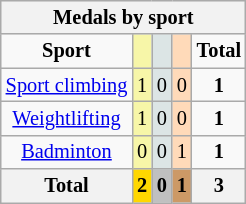<table class="wikitable" style=font-size:85%;float:center;text-align:center>
<tr style="background:#efefef;">
<th colspan=5>Medals by sport</th>
</tr>
<tr align=center>
<td><strong>Sport</strong></td>
<td bgcolor=#f7f6a8></td>
<td bgcolor=#dce5e5></td>
<td bgcolor=#ffdab9></td>
<td><strong>Total</strong></td>
</tr>
<tr align=center>
<td><a href='#'>Sport climbing</a></td>
<td style="background:#F7F6A8;">1</td>
<td style="background:#DCE5E5;">0</td>
<td style="background:#FFDAB9;">0</td>
<td><strong>1</strong></td>
</tr>
<tr align=center>
<td><a href='#'>Weightlifting</a></td>
<td style="background:#F7F6A8;">1</td>
<td style="background:#DCE5E5;">0</td>
<td style="background:#FFDAB9;">0</td>
<td><strong>1</strong></td>
</tr>
<tr align=center>
<td><a href='#'>Badminton</a></td>
<td style="background:#F7F6A8;">0</td>
<td style="background:#DCE5E5;">0</td>
<td style="background:#FFDAB9;">1</td>
<td><strong>1</strong></td>
</tr>
<tr align=center>
<th>Total</th>
<th style="background:gold;">2</th>
<th style="background:silver;">0</th>
<th style="background:#c96;">1</th>
<th>3</th>
</tr>
</table>
